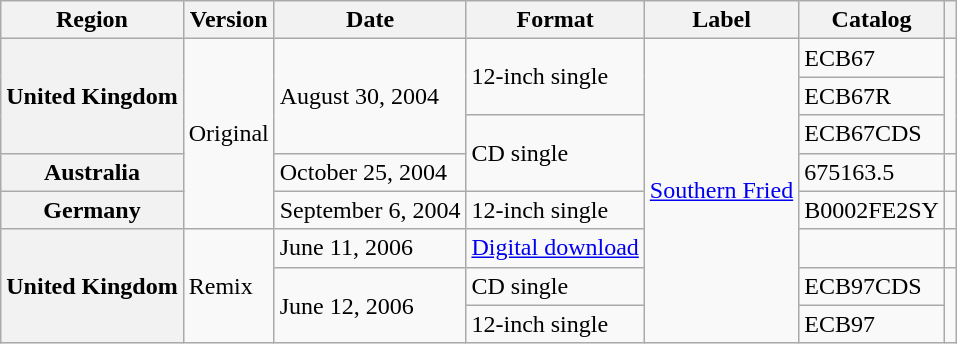<table class="wikitable plainrowheaders">
<tr>
<th>Region</th>
<th>Version</th>
<th>Date</th>
<th>Format</th>
<th>Label</th>
<th>Catalog</th>
<th></th>
</tr>
<tr>
<th scope="row" rowspan="3">United Kingdom</th>
<td rowspan="5">Original</td>
<td rowspan="3">August 30, 2004</td>
<td rowspan="2">12-inch single</td>
<td rowspan="8"><a href='#'>Southern Fried</a></td>
<td>ECB67</td>
<td rowspan="3"></td>
</tr>
<tr>
<td>ECB67R</td>
</tr>
<tr>
<td rowspan="2">CD single</td>
<td>ECB67CDS</td>
</tr>
<tr>
<th scope="row">Australia</th>
<td>October 25, 2004</td>
<td>675163.5</td>
<td></td>
</tr>
<tr>
<th scope="row">Germany</th>
<td>September 6, 2004</td>
<td>12-inch single</td>
<td>B0002FE2SY</td>
<td></td>
</tr>
<tr>
<th scope="row" rowspan="3">United Kingdom</th>
<td rowspan="3">Remix</td>
<td>June 11, 2006</td>
<td><a href='#'>Digital download</a></td>
<td></td>
<td></td>
</tr>
<tr>
<td rowspan="2">June 12, 2006</td>
<td>CD single</td>
<td>ECB97CDS</td>
<td rowspan="2"></td>
</tr>
<tr>
<td>12-inch single</td>
<td>ECB97</td>
</tr>
</table>
